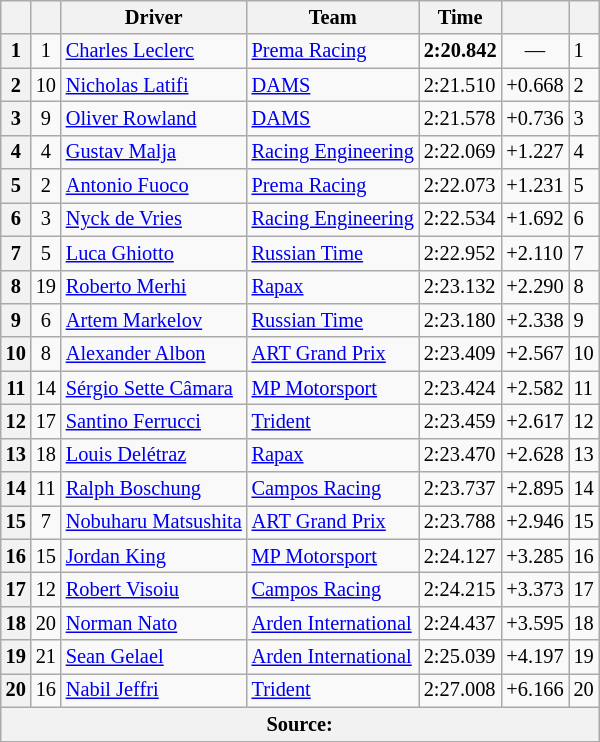<table class="wikitable" style="font-size:85%">
<tr>
<th scope="col"></th>
<th scope="col"></th>
<th scope="col">Driver</th>
<th scope="col">Team</th>
<th scope="col">Time</th>
<th scope="col"></th>
<th scope="col"></th>
</tr>
<tr>
<th scope="row">1</th>
<td align="center">1</td>
<td> <a href='#'>Charles Leclerc</a></td>
<td><a href='#'>Prema Racing</a></td>
<td><strong>2:20.842</strong></td>
<td align="center">—</td>
<td>1</td>
</tr>
<tr>
<th scope="row">2</th>
<td align="center">10</td>
<td> <a href='#'>Nicholas Latifi</a></td>
<td><a href='#'>DAMS</a></td>
<td>2:21.510</td>
<td>+0.668</td>
<td>2</td>
</tr>
<tr>
<th scope="row">3</th>
<td align="center">9</td>
<td> <a href='#'>Oliver Rowland</a></td>
<td><a href='#'>DAMS</a></td>
<td>2:21.578</td>
<td>+0.736</td>
<td>3</td>
</tr>
<tr>
<th scope="row">4</th>
<td align="center">4</td>
<td> <a href='#'>Gustav Malja</a></td>
<td><a href='#'>Racing Engineering</a></td>
<td>2:22.069</td>
<td>+1.227</td>
<td>4</td>
</tr>
<tr>
<th scope="row">5</th>
<td align="center">2</td>
<td> <a href='#'>Antonio Fuoco</a></td>
<td><a href='#'>Prema Racing</a></td>
<td>2:22.073</td>
<td>+1.231</td>
<td>5</td>
</tr>
<tr>
<th scope="row">6</th>
<td align="center">3</td>
<td> <a href='#'>Nyck de Vries</a></td>
<td><a href='#'>Racing Engineering</a></td>
<td>2:22.534</td>
<td>+1.692</td>
<td>6</td>
</tr>
<tr>
<th scope="row">7</th>
<td align="center">5</td>
<td> <a href='#'>Luca Ghiotto</a></td>
<td><a href='#'>Russian Time</a></td>
<td>2:22.952</td>
<td>+2.110</td>
<td>7</td>
</tr>
<tr>
<th scope="row">8</th>
<td align="center">19</td>
<td> <a href='#'>Roberto Merhi</a></td>
<td><a href='#'>Rapax</a></td>
<td>2:23.132</td>
<td>+2.290</td>
<td>8</td>
</tr>
<tr>
<th scope="row">9</th>
<td align="center">6</td>
<td> <a href='#'>Artem Markelov</a></td>
<td><a href='#'>Russian Time</a></td>
<td>2:23.180</td>
<td>+2.338</td>
<td>9</td>
</tr>
<tr>
<th scope="row">10</th>
<td align="center">8</td>
<td> <a href='#'>Alexander Albon</a></td>
<td><a href='#'>ART Grand Prix</a></td>
<td>2:23.409</td>
<td>+2.567</td>
<td>10</td>
</tr>
<tr>
<th scope="row">11</th>
<td align="center">14</td>
<td> <a href='#'>Sérgio Sette Câmara</a></td>
<td><a href='#'>MP Motorsport</a></td>
<td>2:23.424</td>
<td>+2.582</td>
<td>11</td>
</tr>
<tr>
<th scope="row">12</th>
<td align="center">17</td>
<td> <a href='#'>Santino Ferrucci</a></td>
<td><a href='#'>Trident</a></td>
<td>2:23.459</td>
<td>+2.617</td>
<td>12</td>
</tr>
<tr>
<th scope="row">13</th>
<td align="center">18</td>
<td> <a href='#'>Louis Delétraz</a></td>
<td><a href='#'>Rapax</a></td>
<td>2:23.470</td>
<td>+2.628</td>
<td>13</td>
</tr>
<tr>
<th scope="row">14</th>
<td align="center">11</td>
<td> <a href='#'>Ralph Boschung</a></td>
<td><a href='#'>Campos Racing</a></td>
<td>2:23.737</td>
<td>+2.895</td>
<td>14</td>
</tr>
<tr>
<th scope="row">15</th>
<td align="center">7</td>
<td> <a href='#'>Nobuharu Matsushita</a></td>
<td><a href='#'>ART Grand Prix</a></td>
<td>2:23.788</td>
<td>+2.946</td>
<td>15</td>
</tr>
<tr>
<th scope="row">16</th>
<td align="center">15</td>
<td> <a href='#'>Jordan King</a></td>
<td><a href='#'>MP Motorsport</a></td>
<td>2:24.127</td>
<td>+3.285</td>
<td>16</td>
</tr>
<tr>
<th scope="row">17</th>
<td align="center">12</td>
<td> <a href='#'>Robert Visoiu</a></td>
<td><a href='#'>Campos Racing</a></td>
<td>2:24.215</td>
<td>+3.373</td>
<td>17</td>
</tr>
<tr>
<th scope="row">18</th>
<td align="center">20</td>
<td> <a href='#'>Norman Nato</a></td>
<td><a href='#'>Arden International</a></td>
<td>2:24.437</td>
<td>+3.595</td>
<td>18</td>
</tr>
<tr>
<th scope="row">19</th>
<td align="center">21</td>
<td> <a href='#'>Sean Gelael</a></td>
<td><a href='#'>Arden International</a></td>
<td>2:25.039</td>
<td>+4.197</td>
<td>19</td>
</tr>
<tr>
<th scope="row">20</th>
<td align="center">16</td>
<td> <a href='#'>Nabil Jeffri</a></td>
<td><a href='#'>Trident</a></td>
<td>2:27.008</td>
<td>+6.166</td>
<td>20</td>
</tr>
<tr>
<th colspan="7">Source:</th>
</tr>
<tr>
</tr>
</table>
